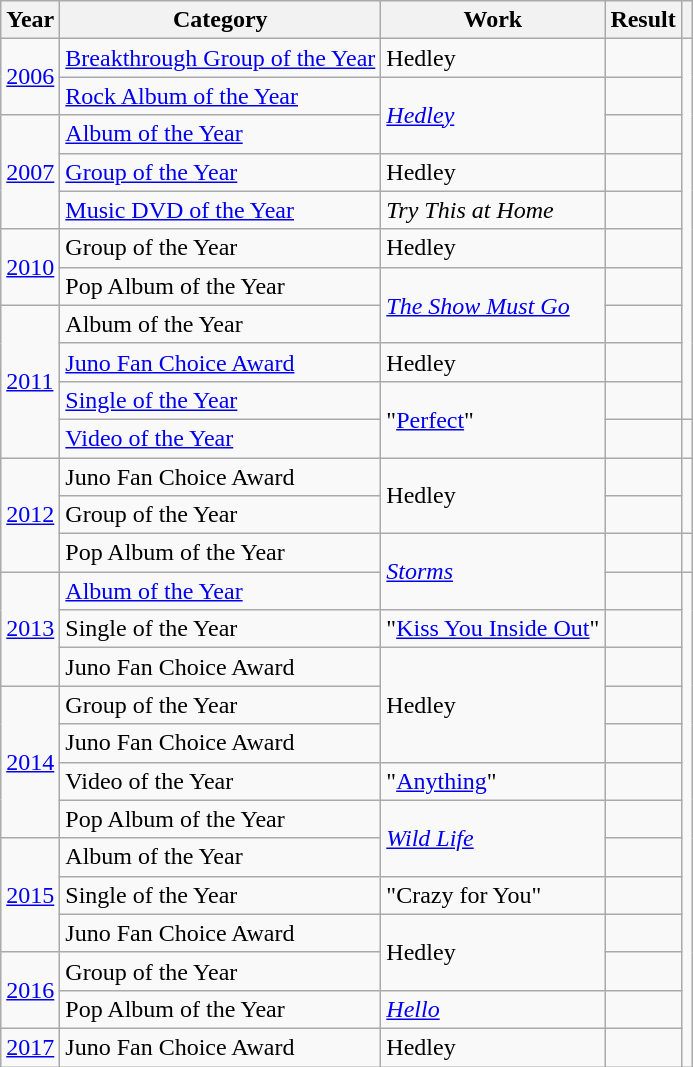<table class="wikitable">
<tr>
<th scope="col">Year</th>
<th>Category</th>
<th scope="col">Work</th>
<th scope="col">Result</th>
<th></th>
</tr>
<tr>
<td rowspan="2"><a href='#'>2006</a></td>
<td><a href='#'>Breakthrough Group of the Year</a></td>
<td>Hedley</td>
<td></td>
<td style="text-align:center;" rowspan="10"></td>
</tr>
<tr>
<td><a href='#'>Rock Album of the Year</a></td>
<td rowspan="2"><em><a href='#'>Hedley</a></em></td>
<td></td>
</tr>
<tr>
<td rowspan="3"><a href='#'>2007</a></td>
<td><a href='#'>Album of the Year</a></td>
<td></td>
</tr>
<tr>
<td><a href='#'>Group of the Year</a></td>
<td>Hedley</td>
<td></td>
</tr>
<tr>
<td><a href='#'>Music DVD of the Year</a></td>
<td><em>Try This at Home</em></td>
<td></td>
</tr>
<tr>
<td rowspan="2"><a href='#'>2010</a></td>
<td>Group of the Year</td>
<td>Hedley</td>
<td></td>
</tr>
<tr>
<td>Pop Album of the Year</td>
<td rowspan="2"><em><a href='#'>The Show Must Go</a></em></td>
<td></td>
</tr>
<tr>
<td rowspan="4"><a href='#'>2011</a></td>
<td>Album of the Year</td>
<td></td>
</tr>
<tr>
<td><a href='#'>Juno Fan Choice Award</a></td>
<td>Hedley</td>
<td></td>
</tr>
<tr>
<td><a href='#'>Single of the Year</a></td>
<td rowspan="2">"<a href='#'>Perfect</a>"</td>
<td></td>
</tr>
<tr>
<td><a href='#'>Video of the Year</a></td>
<td></td>
<td style="text-align:center;"></td>
</tr>
<tr>
<td rowspan="3"><a href='#'>2012</a></td>
<td>Juno Fan Choice Award</td>
<td rowspan="2">Hedley</td>
<td></td>
<td style="text-align:center;" rowspan="2"></td>
</tr>
<tr>
<td>Group of the Year</td>
<td></td>
</tr>
<tr>
<td>Pop Album of the Year</td>
<td rowspan="2"><em><a href='#'>Storms</a></em></td>
<td></td>
<td style="text-align:center;"></td>
</tr>
<tr>
<td rowspan="3"><a href='#'>2013</a></td>
<td><a href='#'>Album of the Year</a></td>
<td></td>
<td style="text-align:center;" rowspan="14"></td>
</tr>
<tr>
<td>Single of the Year</td>
<td>"<a href='#'>Kiss You Inside Out</a>"</td>
<td></td>
</tr>
<tr>
<td>Juno Fan Choice Award</td>
<td rowspan="3">Hedley</td>
<td></td>
</tr>
<tr>
<td rowspan="4"><a href='#'>2014</a></td>
<td>Group of the Year</td>
<td></td>
</tr>
<tr>
<td>Juno Fan Choice Award</td>
<td></td>
</tr>
<tr>
<td>Video of the Year</td>
<td>"<a href='#'>Anything</a>"</td>
<td></td>
</tr>
<tr>
<td>Pop Album of the Year</td>
<td rowspan="2"><em><a href='#'>Wild Life</a></em></td>
<td></td>
</tr>
<tr>
<td rowspan="3"><a href='#'>2015</a></td>
<td>Album of the Year</td>
<td></td>
</tr>
<tr>
<td>Single of the Year</td>
<td>"Crazy for You"</td>
<td></td>
</tr>
<tr>
<td>Juno Fan Choice Award</td>
<td rowspan="2">Hedley</td>
<td></td>
</tr>
<tr>
<td rowspan="2"><a href='#'>2016</a></td>
<td>Group of the Year</td>
<td></td>
</tr>
<tr>
<td>Pop Album of the Year</td>
<td><em><a href='#'>Hello</a></em></td>
<td></td>
</tr>
<tr>
<td><a href='#'>2017</a></td>
<td>Juno Fan Choice Award</td>
<td>Hedley</td>
<td></td>
</tr>
</table>
